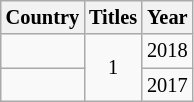<table class="wikitable sortable" style="font-size: 85%; text-align:center">
<tr>
<th>Country</th>
<th>Titles</th>
<th>Year</th>
</tr>
<tr>
<td align=left></td>
<td rowspan=2>1</td>
<td>2018</td>
</tr>
<tr>
<td align=left></td>
<td>2017</td>
</tr>
</table>
